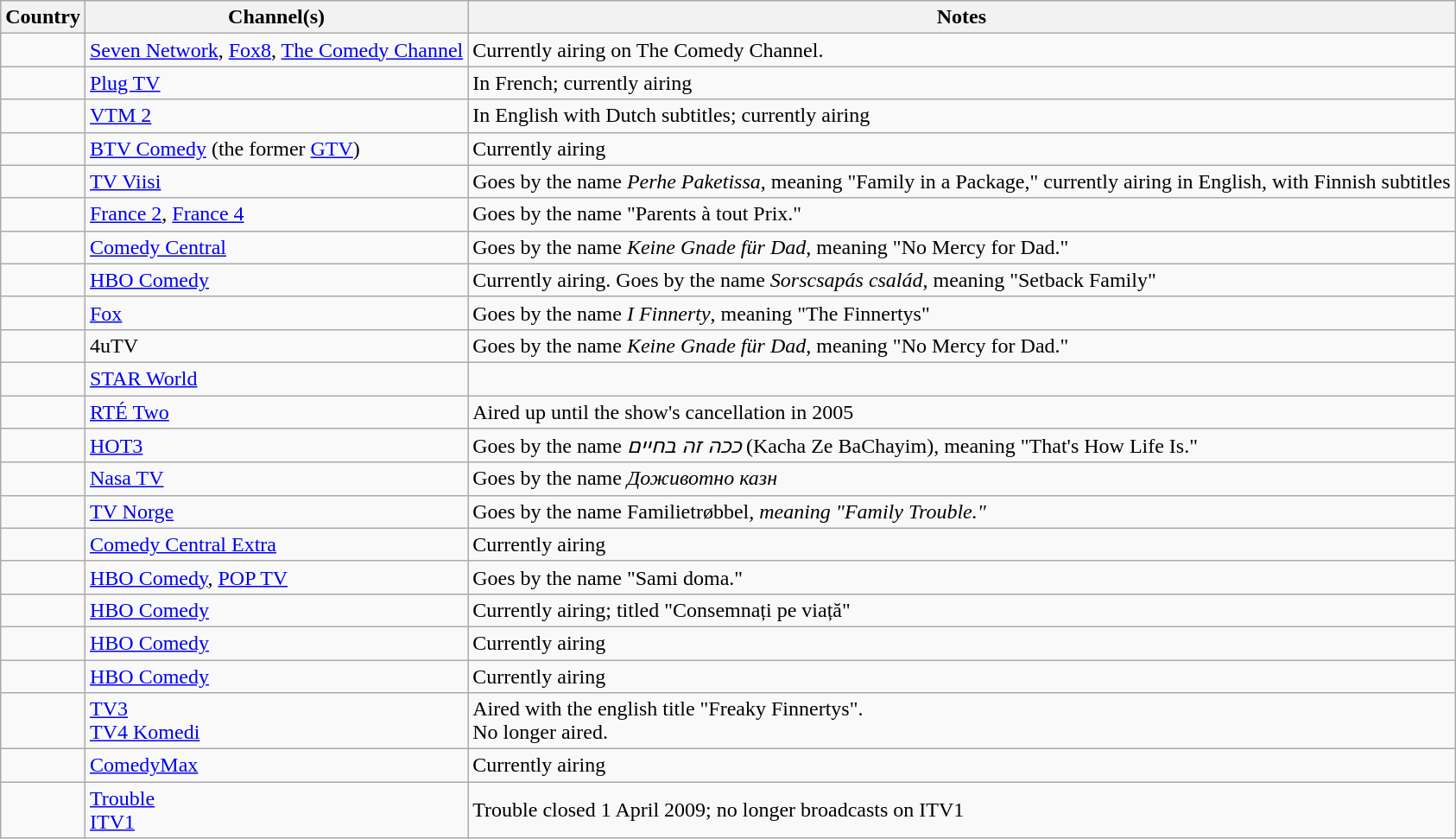<table class="wikitable sortable">
<tr>
<th>Country</th>
<th>Channel(s)</th>
<th>Notes</th>
</tr>
<tr>
<td></td>
<td><a href='#'>Seven Network</a>, <a href='#'>Fox8</a>, <a href='#'>The Comedy Channel</a></td>
<td>Currently airing on The Comedy Channel.</td>
</tr>
<tr>
<td></td>
<td><a href='#'>Plug TV</a></td>
<td>In French; currently airing</td>
</tr>
<tr>
<td></td>
<td><a href='#'>VTM 2</a></td>
<td>In English with Dutch subtitles; currently airing</td>
</tr>
<tr>
<td></td>
<td><a href='#'>BTV Comedy</a> (the former <a href='#'>GTV</a>)</td>
<td>Currently airing</td>
</tr>
<tr>
<td></td>
<td><a href='#'>TV Viisi</a></td>
<td>Goes by the name <em>Perhe Paketissa</em>, meaning "Family in a Package," currently airing in English, with Finnish subtitles</td>
</tr>
<tr>
<td></td>
<td><a href='#'>France 2</a>, <a href='#'>France 4</a></td>
<td>Goes by the name "Parents à tout Prix."</td>
</tr>
<tr>
<td></td>
<td><a href='#'>Comedy Central</a></td>
<td>Goes by the name <em>Keine Gnade für Dad</em>, meaning "No Mercy for Dad."</td>
</tr>
<tr>
<td></td>
<td><a href='#'>HBO Comedy</a></td>
<td>Currently airing. Goes by the name <em>Sorscsapás család</em>, meaning "Setback Family"</td>
</tr>
<tr>
<td></td>
<td><a href='#'>Fox</a></td>
<td>Goes by the name <em>I Finnerty</em>, meaning "The Finnertys"</td>
</tr>
<tr>
<td></td>
<td>4uTV</td>
<td>Goes by the name <em>Keine Gnade für Dad</em>, meaning "No Mercy for Dad."</td>
</tr>
<tr>
<td></td>
<td><a href='#'>STAR World</a></td>
<td></td>
</tr>
<tr>
<td></td>
<td><a href='#'>RTÉ Two</a></td>
<td>Aired up until the show's cancellation in 2005</td>
</tr>
<tr>
<td></td>
<td><a href='#'>HOT3</a></td>
<td>Goes by the name <em>ככה זה בחיים</em> (Kacha Ze BaChayim), meaning "That's How Life Is."</td>
</tr>
<tr>
<td></td>
<td><a href='#'>Nasa TV</a></td>
<td>Goes by the name <em>Доживотно казн</td>
</tr>
<tr>
<td></td>
<td><a href='#'>TV Norge</a></td>
<td>Goes by the name </em>Familietrøbbel<em>, meaning "Family Trouble."</td>
</tr>
<tr>
<td></td>
<td><a href='#'>Comedy Central Extra</a></td>
<td>Currently airing</td>
</tr>
<tr>
<td></td>
<td><a href='#'>HBO Comedy</a>, <a href='#'>POP TV</a></td>
<td>Goes by the name "Sami doma."</td>
</tr>
<tr>
<td></td>
<td><a href='#'>HBO Comedy</a></td>
<td>Currently airing; titled "Consemnați pe viață"</td>
</tr>
<tr>
<td></td>
<td><a href='#'>HBO Comedy</a></td>
<td>Currently airing</td>
</tr>
<tr>
<td></td>
<td><a href='#'>HBO Comedy</a></td>
<td>Currently airing</td>
</tr>
<tr>
<td></td>
<td><a href='#'>TV3</a><br><a href='#'>TV4 Komedi</a></td>
<td>Aired with the english title "Freaky Finnertys".<br>No longer aired.</td>
</tr>
<tr>
<td></td>
<td><a href='#'>ComedyMax</a></td>
<td>Currently airing</td>
</tr>
<tr>
<td></td>
<td><a href='#'>Trouble</a><br><a href='#'>ITV1</a></td>
<td>Trouble closed 1 April 2009; no longer broadcasts on ITV1</td>
</tr>
</table>
